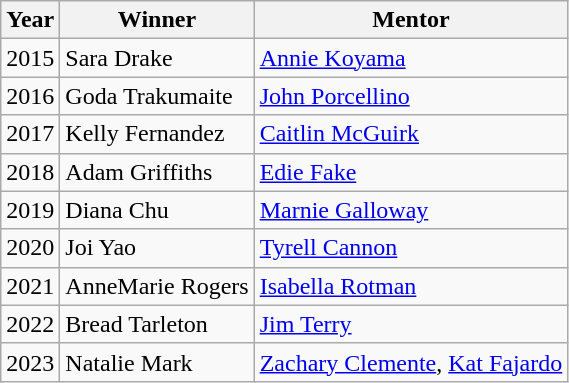<table class="wikitable">
<tr>
<th scope="col" background: #efefef;">Year</th>
<th scope="col" background: #efefef;">Winner</th>
<th scope="col" background: #efefef;">Mentor</th>
</tr>
<tr>
<td>2015</td>
<td>Sara Drake</td>
<td><a href='#'>Annie Koyama</a></td>
</tr>
<tr>
<td>2016</td>
<td>Goda Trakumaite</td>
<td><a href='#'>John Porcellino</a></td>
</tr>
<tr>
<td>2017</td>
<td>Kelly Fernandez</td>
<td><a href='#'>Caitlin McGuirk</a></td>
</tr>
<tr>
<td>2018</td>
<td>Adam Griffiths</td>
<td><a href='#'>Edie Fake</a></td>
</tr>
<tr>
<td>2019</td>
<td>Diana Chu</td>
<td><a href='#'>Marnie Galloway</a></td>
</tr>
<tr>
<td>2020</td>
<td>Joi Yao</td>
<td><a href='#'>Tyrell Cannon</a></td>
</tr>
<tr>
<td>2021</td>
<td>AnneMarie Rogers</td>
<td><a href='#'>Isabella Rotman</a></td>
</tr>
<tr>
<td>2022</td>
<td>Bread Tarleton</td>
<td><a href='#'>Jim Terry</a></td>
</tr>
<tr>
<td>2023</td>
<td>Natalie Mark</td>
<td><a href='#'>Zachary Clemente</a>, <a href='#'>Kat Fajardo</a></td>
</tr>
</table>
